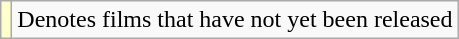<table class="wikitable">
<tr>
<td style="background:#ffc;"></td>
<td>Denotes films that have not yet been released</td>
</tr>
</table>
